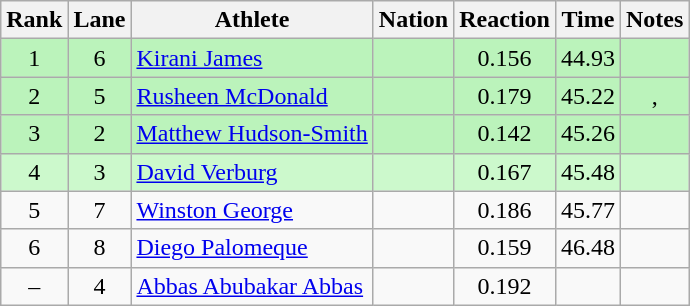<table class="wikitable sortable" style="text-align:center">
<tr>
<th>Rank</th>
<th>Lane</th>
<th>Athlete</th>
<th>Nation</th>
<th>Reaction</th>
<th>Time</th>
<th>Notes</th>
</tr>
<tr bgcolor=bbf3bb>
<td>1</td>
<td>6</td>
<td align=left><a href='#'>Kirani James</a></td>
<td align=left></td>
<td>0.156</td>
<td>44.93</td>
<td></td>
</tr>
<tr bgcolor=bbf3bb>
<td>2</td>
<td>5</td>
<td align=left><a href='#'>Rusheen McDonald</a></td>
<td align=left></td>
<td>0.179</td>
<td>45.22</td>
<td>, </td>
</tr>
<tr bgcolor=bbf3bb>
<td>3</td>
<td>2</td>
<td align=left><a href='#'>Matthew Hudson-Smith</a></td>
<td align=left></td>
<td>0.142</td>
<td>45.26</td>
<td></td>
</tr>
<tr bgcolor=ccf9cc>
<td>4</td>
<td>3</td>
<td align=left><a href='#'>David Verburg</a></td>
<td align=left></td>
<td>0.167</td>
<td>45.48</td>
<td></td>
</tr>
<tr>
<td>5</td>
<td>7</td>
<td align=left><a href='#'>Winston George</a></td>
<td align=left></td>
<td>0.186</td>
<td>45.77</td>
<td></td>
</tr>
<tr>
<td>6</td>
<td>8</td>
<td align=left><a href='#'>Diego Palomeque</a></td>
<td align=left></td>
<td>0.159</td>
<td>46.48</td>
<td></td>
</tr>
<tr>
<td>–</td>
<td>4</td>
<td align=left><a href='#'>Abbas Abubakar Abbas</a></td>
<td align=left></td>
<td>0.192</td>
<td></td>
<td></td>
</tr>
</table>
